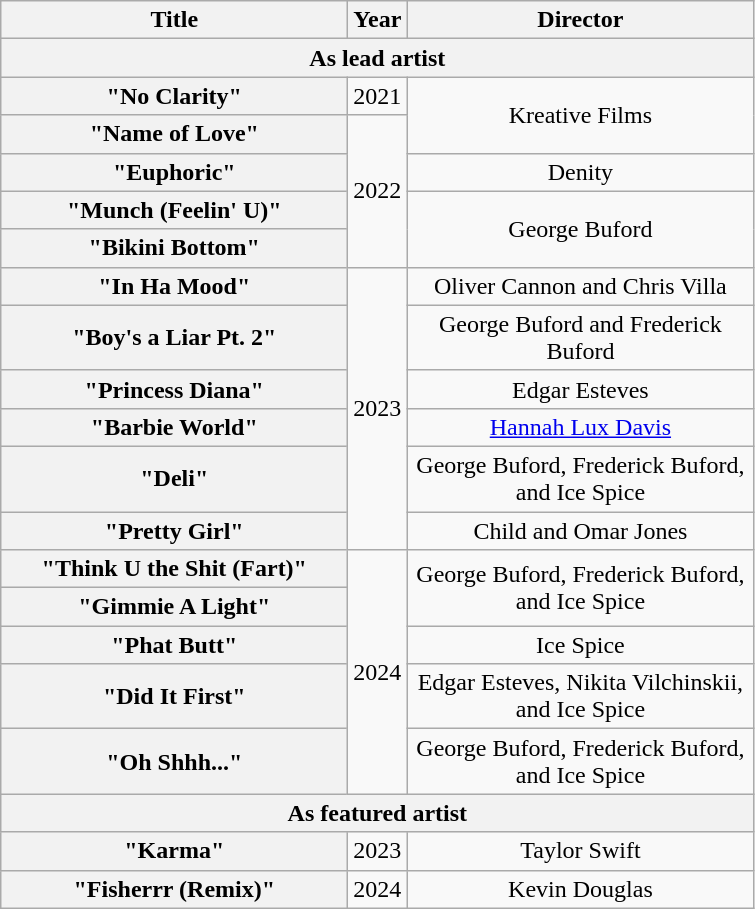<table class="wikitable plainrowheaders" style="text-align:center;">
<tr>
<th scope="col" style="width:14em;">Title</th>
<th scope="col">Year</th>
<th scope="col" style="width:14em;">Director</th>
</tr>
<tr>
<th scope="col" colspan="3">As lead artist</th>
</tr>
<tr>
<th scope="row">"No Clarity"</th>
<td>2021</td>
<td rowspan="2">Kreative Films</td>
</tr>
<tr>
<th scope="row">"Name of Love"</th>
<td rowspan="4">2022</td>
</tr>
<tr>
<th scope="row">"Euphoric"</th>
<td>Denity</td>
</tr>
<tr>
<th scope="row">"Munch (Feelin' U)"</th>
<td rowspan="2">George Buford</td>
</tr>
<tr>
<th scope="row">"Bikini Bottom"</th>
</tr>
<tr>
<th scope="row">"In Ha Mood"</th>
<td rowspan="6">2023</td>
<td>Oliver Cannon and Chris Villa</td>
</tr>
<tr>
<th scope="row">"Boy's a Liar Pt. 2"<br></th>
<td>George Buford and Frederick Buford</td>
</tr>
<tr>
<th scope="row">"Princess Diana"<br></th>
<td>Edgar Esteves</td>
</tr>
<tr>
<th scope="row">"Barbie World" <br> </th>
<td><a href='#'>Hannah Lux Davis</a></td>
</tr>
<tr>
<th scope="row">"Deli"</th>
<td>George Buford, Frederick Buford, and Ice Spice</td>
</tr>
<tr>
<th scope="row">"Pretty Girl" <br> </th>
<td>Child and Omar Jones</td>
</tr>
<tr>
<th scope="row">"Think U the Shit (Fart)"</th>
<td rowspan="5">2024</td>
<td rowspan="2">George Buford, Frederick Buford, and Ice Spice</td>
</tr>
<tr>
<th scope="row">"Gimmie A Light"</th>
</tr>
<tr>
<th scope="row">"Phat Butt"</th>
<td>Ice Spice</td>
</tr>
<tr>
<th scope="row">"Did It First" <br> </th>
<td>Edgar Esteves, Nikita Vilchinskii, and Ice Spice</td>
</tr>
<tr>
<th scope="row">"Oh Shhh..." <br> </th>
<td>George Buford, Frederick Buford, and Ice Spice</td>
</tr>
<tr>
<th scope="col" colspan="3">As featured artist</th>
</tr>
<tr>
<th scope="row">"Karma"<br></th>
<td>2023</td>
<td>Taylor Swift</td>
</tr>
<tr>
<th scope="row">"Fisherrr (Remix)"<br></th>
<td>2024</td>
<td>Kevin Douglas</td>
</tr>
</table>
